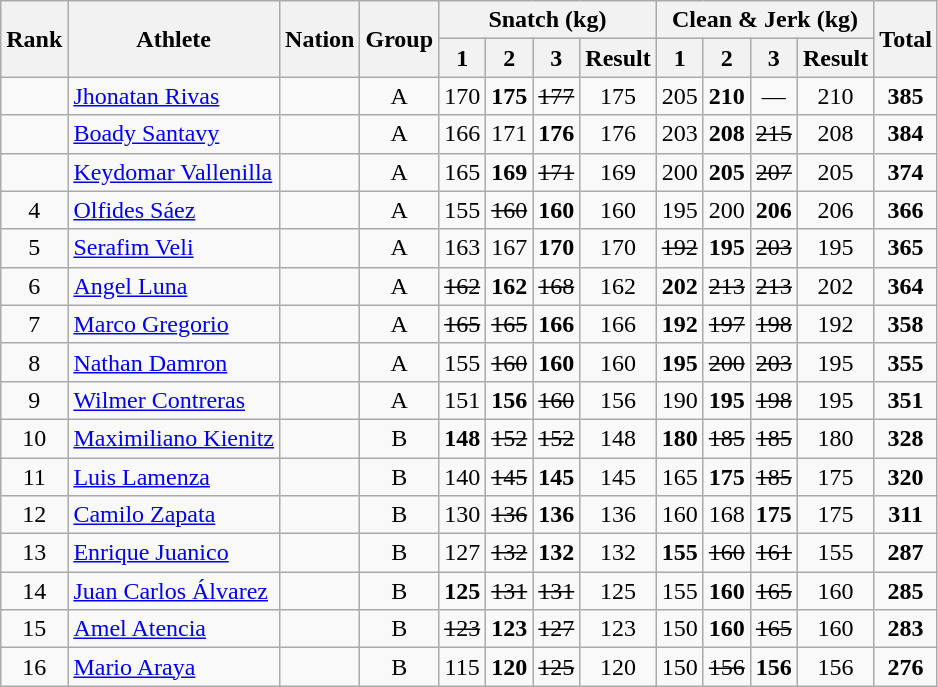<table class="wikitable sortable" style="text-align:center;">
<tr>
<th rowspan=2>Rank</th>
<th rowspan=2>Athlete</th>
<th rowspan=2>Nation</th>
<th rowspan=2>Group</th>
<th colspan=4>Snatch (kg)</th>
<th colspan=4>Clean & Jerk (kg)</th>
<th rowspan=2>Total</th>
</tr>
<tr>
<th>1</th>
<th>2</th>
<th>3</th>
<th>Result</th>
<th>1</th>
<th>2</th>
<th>3</th>
<th>Result</th>
</tr>
<tr>
<td></td>
<td align=left><a href='#'>Jhonatan Rivas</a></td>
<td align=left></td>
<td>A</td>
<td>170</td>
<td><strong>175</strong></td>
<td><s>177</s></td>
<td>175</td>
<td>205</td>
<td><strong>210</strong></td>
<td>—</td>
<td>210</td>
<td><strong>385</strong></td>
</tr>
<tr>
<td></td>
<td align=left><a href='#'>Boady Santavy</a></td>
<td align=left></td>
<td>A</td>
<td>166</td>
<td>171</td>
<td><strong>176</strong></td>
<td>176</td>
<td>203</td>
<td><strong>208</strong></td>
<td><s>215</s></td>
<td>208</td>
<td><strong>384</strong></td>
</tr>
<tr>
<td></td>
<td align=left><a href='#'>Keydomar Vallenilla</a></td>
<td align=left></td>
<td>A</td>
<td>165</td>
<td><strong>169</strong></td>
<td><s>171</s></td>
<td>169</td>
<td>200</td>
<td><strong>205</strong></td>
<td><s>207</s></td>
<td>205</td>
<td><strong>374</strong></td>
</tr>
<tr>
<td>4</td>
<td align=left><a href='#'>Olfides Sáez</a></td>
<td align=left></td>
<td>A</td>
<td>155</td>
<td><s>160</s></td>
<td><strong>160</strong></td>
<td>160</td>
<td>195</td>
<td>200</td>
<td><strong>206</strong></td>
<td>206</td>
<td><strong>366</strong></td>
</tr>
<tr>
<td>5</td>
<td align=left><a href='#'>Serafim Veli</a></td>
<td align=left></td>
<td>A</td>
<td>163</td>
<td>167</td>
<td><strong>170</strong></td>
<td>170</td>
<td><s>192</s></td>
<td><strong>195</strong></td>
<td><s>203</s></td>
<td>195</td>
<td><strong>365</strong></td>
</tr>
<tr>
<td>6</td>
<td align=left><a href='#'>Angel Luna</a></td>
<td align=left></td>
<td>A</td>
<td><s>162</s></td>
<td><strong>162</strong></td>
<td><s>168</s></td>
<td>162</td>
<td><strong>202</strong></td>
<td><s>213</s></td>
<td><s>213</s></td>
<td>202</td>
<td><strong>364</strong></td>
</tr>
<tr>
<td>7</td>
<td align=left><a href='#'>Marco Gregorio</a></td>
<td align=left></td>
<td>A</td>
<td><s>165</s></td>
<td><s>165</s></td>
<td><strong>166</strong></td>
<td>166</td>
<td><strong>192</strong></td>
<td><s>197</s></td>
<td><s>198</s></td>
<td>192</td>
<td><strong>358</strong></td>
</tr>
<tr>
<td>8</td>
<td align=left><a href='#'>Nathan Damron</a></td>
<td align=left></td>
<td>A</td>
<td>155</td>
<td><s>160</s></td>
<td><strong>160</strong></td>
<td>160</td>
<td><strong>195</strong></td>
<td><s>200</s></td>
<td><s>203</s></td>
<td>195</td>
<td><strong>355</strong></td>
</tr>
<tr>
<td>9</td>
<td align=left><a href='#'>Wilmer Contreras</a></td>
<td align=left></td>
<td>A</td>
<td>151</td>
<td><strong>156</strong></td>
<td><s>160</s></td>
<td>156</td>
<td>190</td>
<td><strong>195</strong></td>
<td><s>198</s></td>
<td>195</td>
<td><strong>351</strong></td>
</tr>
<tr>
<td>10</td>
<td align=left><a href='#'>Maximiliano Kienitz</a></td>
<td align=left></td>
<td>B</td>
<td><strong>148</strong></td>
<td><s>152</s></td>
<td><s>152</s></td>
<td>148</td>
<td><strong>180</strong></td>
<td><s>185</s></td>
<td><s>185</s></td>
<td>180</td>
<td><strong>328</strong></td>
</tr>
<tr>
<td>11</td>
<td align=left><a href='#'>Luis Lamenza</a></td>
<td align=left></td>
<td>B</td>
<td>140</td>
<td><s>145</s></td>
<td><strong>145</strong></td>
<td>145</td>
<td>165</td>
<td><strong>175</strong></td>
<td><s>185</s></td>
<td>175</td>
<td><strong>320</strong></td>
</tr>
<tr>
<td>12</td>
<td align=left><a href='#'>Camilo Zapata</a></td>
<td align=left></td>
<td>B</td>
<td>130</td>
<td><s>136</s></td>
<td><strong>136</strong></td>
<td>136</td>
<td>160</td>
<td>168</td>
<td><strong>175</strong></td>
<td>175</td>
<td><strong>311</strong></td>
</tr>
<tr>
<td>13</td>
<td align=left><a href='#'>Enrique Juanico</a></td>
<td align=left></td>
<td>B</td>
<td>127</td>
<td><s>132</s></td>
<td><strong>132</strong></td>
<td>132</td>
<td><strong>155</strong></td>
<td><s>160</s></td>
<td><s>161</s></td>
<td>155</td>
<td><strong>287</strong></td>
</tr>
<tr>
<td>14</td>
<td align=left><a href='#'>Juan Carlos Álvarez</a></td>
<td align=left></td>
<td>B</td>
<td><strong>125</strong></td>
<td><s>131</s></td>
<td><s>131</s></td>
<td>125</td>
<td>155</td>
<td><strong>160</strong></td>
<td><s>165</s></td>
<td>160</td>
<td><strong>285</strong></td>
</tr>
<tr>
<td>15</td>
<td align=left><a href='#'>Amel Atencia</a></td>
<td align=left></td>
<td>B</td>
<td><s>123</s></td>
<td><strong>123</strong></td>
<td><s>127</s></td>
<td>123</td>
<td>150</td>
<td><strong>160</strong></td>
<td><s>165</s></td>
<td>160</td>
<td><strong>283</strong></td>
</tr>
<tr>
<td>16</td>
<td align=left><a href='#'>Mario Araya</a></td>
<td align=left></td>
<td>B</td>
<td>115</td>
<td><strong>120</strong></td>
<td><s>125</s></td>
<td>120</td>
<td>150</td>
<td><s>156</s></td>
<td><strong>156</strong></td>
<td>156</td>
<td><strong>276</strong></td>
</tr>
</table>
